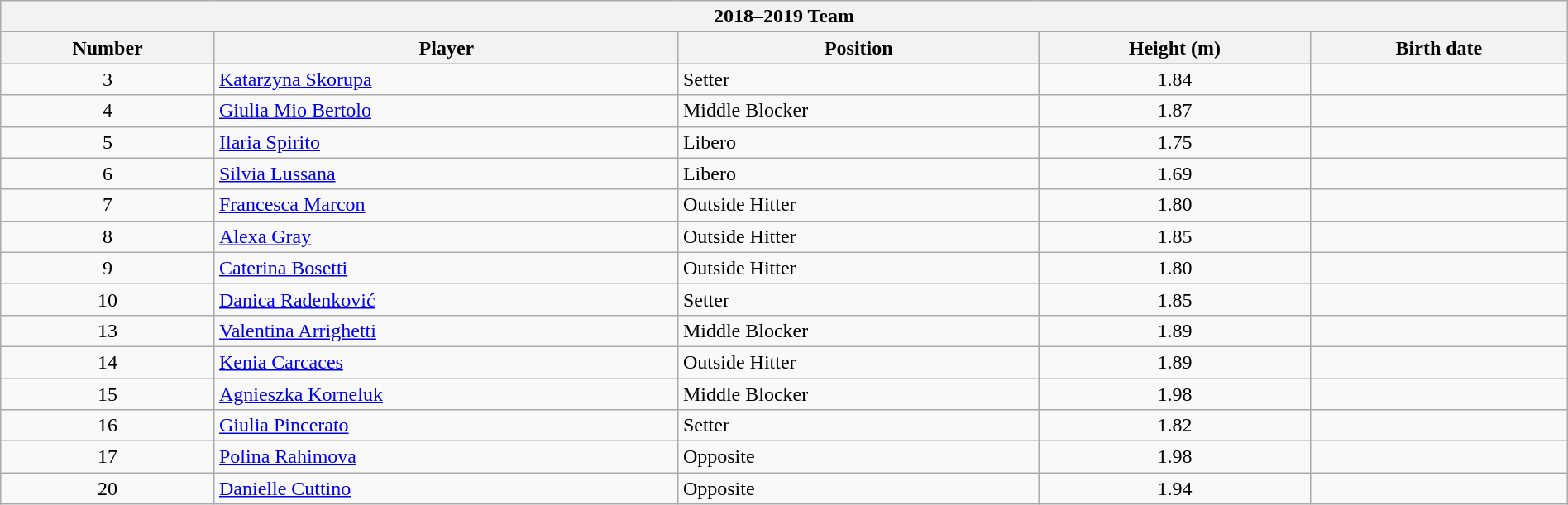<table class="wikitable" style="width:100%;">
<tr>
<th colspan=5><strong>2018–2019 Team</strong></th>
</tr>
<tr>
<th>Number</th>
<th>Player</th>
<th>Position</th>
<th>Height (m)</th>
<th>Birth date</th>
</tr>
<tr>
<td align=center>3</td>
<td> <a href='#'>Katarzyna Skorupa</a></td>
<td>Setter</td>
<td align=center>1.84</td>
<td></td>
</tr>
<tr>
<td align=center>4</td>
<td> <a href='#'>Giulia Mio Bertolo</a></td>
<td>Middle Blocker</td>
<td align=center>1.87</td>
<td></td>
</tr>
<tr>
<td align=center>5</td>
<td> <a href='#'>Ilaria Spirito</a></td>
<td>Libero</td>
<td align=center>1.75</td>
<td></td>
</tr>
<tr>
<td align=center>6</td>
<td> <a href='#'>Silvia Lussana</a></td>
<td>Libero</td>
<td align=center>1.69</td>
<td></td>
</tr>
<tr>
<td align=center>7</td>
<td> <a href='#'>Francesca Marcon</a></td>
<td>Outside Hitter</td>
<td align=center>1.80</td>
<td></td>
</tr>
<tr>
<td align=center>8</td>
<td> <a href='#'>Alexa Gray</a></td>
<td>Outside Hitter</td>
<td align=center>1.85</td>
<td></td>
</tr>
<tr>
<td align=center>9</td>
<td> <a href='#'>Caterina Bosetti</a></td>
<td>Outside Hitter</td>
<td align=center>1.80</td>
<td></td>
</tr>
<tr>
<td align=center>10</td>
<td> <a href='#'>Danica Radenković</a></td>
<td>Setter</td>
<td align=center>1.85</td>
<td></td>
</tr>
<tr>
<td align=center>13</td>
<td> <a href='#'>Valentina Arrighetti</a></td>
<td>Middle Blocker</td>
<td align=center>1.89</td>
<td></td>
</tr>
<tr>
<td align=center>14</td>
<td> <a href='#'>Kenia Carcaces</a></td>
<td>Outside Hitter</td>
<td align=center>1.89</td>
<td></td>
</tr>
<tr>
<td align=center>15</td>
<td> <a href='#'>Agnieszka Korneluk</a></td>
<td>Middle Blocker</td>
<td align=center>1.98</td>
<td></td>
</tr>
<tr>
<td align=center>16</td>
<td> <a href='#'>Giulia Pincerato</a></td>
<td>Setter</td>
<td align=center>1.82</td>
<td></td>
</tr>
<tr>
<td align=center>17</td>
<td> <a href='#'>Polina Rahimova</a></td>
<td>Opposite</td>
<td align=center>1.98</td>
<td></td>
</tr>
<tr>
<td align=center>20</td>
<td> <a href='#'>Danielle Cuttino</a></td>
<td>Opposite</td>
<td align=center>1.94</td>
<td></td>
</tr>
</table>
